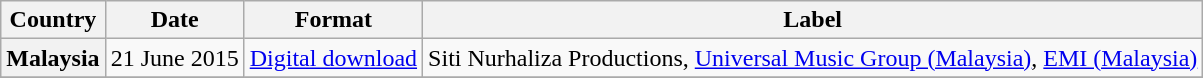<table class="wikitable plainrowheaders" border="1">
<tr>
<th>Country</th>
<th>Date</th>
<th>Format</th>
<th>Label</th>
</tr>
<tr>
<th rowspan="1">Malaysia</th>
<td rowspan="1">21 June 2015</td>
<td rowspan="1"><a href='#'>Digital download</a></td>
<td rowspan="1">Siti Nurhaliza Productions, <a href='#'>Universal Music Group (Malaysia)</a>, <a href='#'>EMI (Malaysia)</a></td>
</tr>
<tr>
</tr>
</table>
